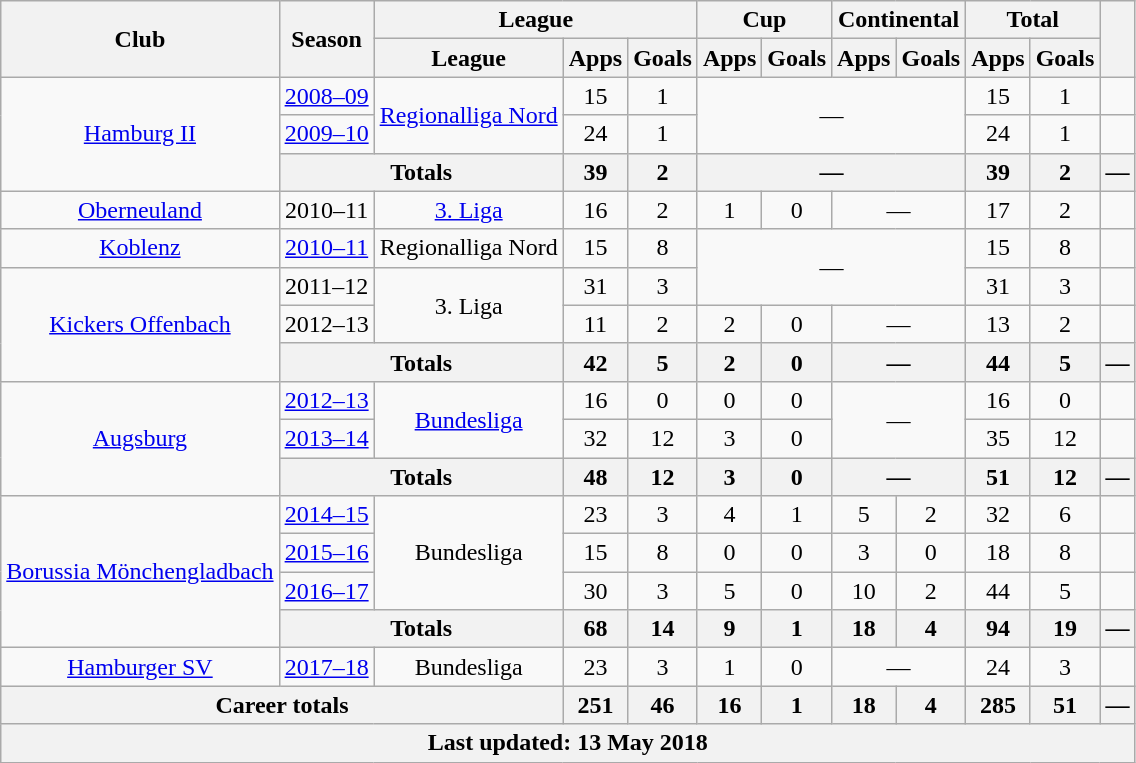<table class="wikitable" Style="text-align: center">
<tr>
<th rowspan="2">Club</th>
<th rowspan="2">Season</th>
<th colspan="3">League</th>
<th colspan="2">Cup</th>
<th colspan="2">Continental</th>
<th colspan="2">Total</th>
<th rowspan="2"></th>
</tr>
<tr>
<th>League</th>
<th>Apps</th>
<th>Goals</th>
<th>Apps</th>
<th>Goals</th>
<th>Apps</th>
<th>Goals</th>
<th>Apps</th>
<th>Goals</th>
</tr>
<tr>
<td rowspan="3"><a href='#'>Hamburg II</a></td>
<td><a href='#'>2008–09</a></td>
<td rowspan="2"><a href='#'>Regionalliga Nord</a></td>
<td>15</td>
<td>1</td>
<td rowspan="2" colspan="4">—</td>
<td>15</td>
<td>1</td>
<td></td>
</tr>
<tr>
<td><a href='#'>2009–10</a></td>
<td>24</td>
<td>1</td>
<td>24</td>
<td>1</td>
<td></td>
</tr>
<tr>
<th colspan="2">Totals</th>
<th>39</th>
<th>2</th>
<th colspan="4">—</th>
<th>39</th>
<th>2</th>
<th>—</th>
</tr>
<tr>
<td><a href='#'>Oberneuland</a></td>
<td>2010–11</td>
<td><a href='#'>3. Liga</a></td>
<td>16</td>
<td>2</td>
<td>1</td>
<td>0</td>
<td colspan="2">—</td>
<td>17</td>
<td>2</td>
<td></td>
</tr>
<tr>
<td><a href='#'>Koblenz</a></td>
<td><a href='#'>2010–11</a></td>
<td>Regionalliga Nord</td>
<td>15</td>
<td>8</td>
<td rowspan="2" colspan="4">—</td>
<td>15</td>
<td>8</td>
<td></td>
</tr>
<tr>
<td rowspan="3"><a href='#'>Kickers Offenbach</a></td>
<td>2011–12</td>
<td rowspan="2">3. Liga</td>
<td>31</td>
<td>3</td>
<td>31</td>
<td>3</td>
<td></td>
</tr>
<tr>
<td>2012–13</td>
<td>11</td>
<td>2</td>
<td>2</td>
<td>0</td>
<td colspan="2">—</td>
<td>13</td>
<td>2</td>
<td></td>
</tr>
<tr>
<th colspan="2">Totals</th>
<th>42</th>
<th>5</th>
<th>2</th>
<th>0</th>
<th colspan="2">—</th>
<th>44</th>
<th>5</th>
<th>—</th>
</tr>
<tr>
<td rowspan="3"><a href='#'>Augsburg</a></td>
<td><a href='#'>2012–13</a></td>
<td rowspan="2"><a href='#'>Bundesliga</a></td>
<td>16</td>
<td>0</td>
<td>0</td>
<td>0</td>
<td rowspan="2" colspan="2">—</td>
<td>16</td>
<td>0</td>
<td></td>
</tr>
<tr>
<td><a href='#'>2013–14</a></td>
<td>32</td>
<td>12</td>
<td>3</td>
<td>0</td>
<td>35</td>
<td>12</td>
<td></td>
</tr>
<tr>
<th colspan="2">Totals</th>
<th>48</th>
<th>12</th>
<th>3</th>
<th>0</th>
<th colspan="2">—</th>
<th>51</th>
<th>12</th>
<th>—</th>
</tr>
<tr>
<td rowspan="4"><a href='#'>Borussia Mönchengladbach</a></td>
<td><a href='#'>2014–15</a></td>
<td rowspan="3">Bundesliga</td>
<td>23</td>
<td>3</td>
<td>4</td>
<td>1</td>
<td>5</td>
<td>2</td>
<td>32</td>
<td>6</td>
<td></td>
</tr>
<tr>
<td><a href='#'>2015–16</a></td>
<td>15</td>
<td>8</td>
<td>0</td>
<td>0</td>
<td>3</td>
<td>0</td>
<td>18</td>
<td>8</td>
<td></td>
</tr>
<tr>
<td><a href='#'>2016–17</a></td>
<td>30</td>
<td>3</td>
<td>5</td>
<td>0</td>
<td>10</td>
<td>2</td>
<td>44</td>
<td>5</td>
<td></td>
</tr>
<tr>
<th colspan="2">Totals</th>
<th>68</th>
<th>14</th>
<th>9</th>
<th>1</th>
<th>18</th>
<th>4</th>
<th>94</th>
<th>19</th>
<th>—</th>
</tr>
<tr>
<td><a href='#'>Hamburger SV</a></td>
<td><a href='#'>2017–18</a></td>
<td>Bundesliga</td>
<td>23</td>
<td>3</td>
<td>1</td>
<td>0</td>
<td colspan="2">—</td>
<td>24</td>
<td>3</td>
<td></td>
</tr>
<tr>
<th colspan="3">Career totals</th>
<th>251</th>
<th>46</th>
<th>16</th>
<th>1</th>
<th>18</th>
<th>4</th>
<th>285</th>
<th>51</th>
<th>—</th>
</tr>
<tr>
<th colspan="12">Last updated: 13 May 2018</th>
</tr>
</table>
